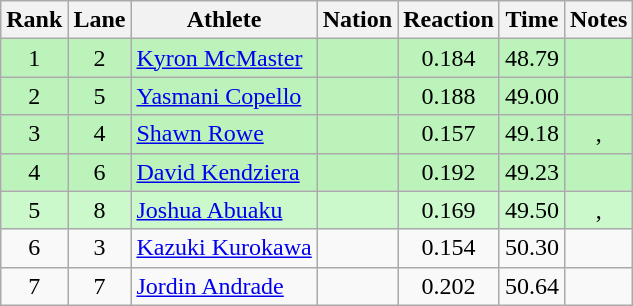<table class="wikitable sortable" style="text-align:center">
<tr>
<th>Rank</th>
<th>Lane</th>
<th>Athlete</th>
<th>Nation</th>
<th>Reaction</th>
<th>Time</th>
<th>Notes</th>
</tr>
<tr bgcolor=bbf3bb>
<td>1</td>
<td>2</td>
<td align=left><a href='#'>Kyron McMaster</a></td>
<td align=left></td>
<td>0.184</td>
<td>48.79</td>
<td></td>
</tr>
<tr bgcolor=bbf3bb>
<td>2</td>
<td>5</td>
<td align=left><a href='#'>Yasmani Copello</a></td>
<td align=left></td>
<td>0.188</td>
<td>49.00</td>
<td></td>
</tr>
<tr bgcolor=bbf3bb>
<td>3</td>
<td>4</td>
<td align=left><a href='#'>Shawn Rowe</a></td>
<td align=left></td>
<td>0.157</td>
<td>49.18</td>
<td>, </td>
</tr>
<tr bgcolor=bbf3bb>
<td>4</td>
<td>6</td>
<td align=left><a href='#'>David Kendziera</a></td>
<td align=left></td>
<td>0.192</td>
<td>49.23</td>
<td></td>
</tr>
<tr bgcolor=#ccf9cc>
<td>5</td>
<td>8</td>
<td align=left><a href='#'>Joshua Abuaku</a></td>
<td align=left></td>
<td>0.169</td>
<td>49.50</td>
<td>, </td>
</tr>
<tr>
<td>6</td>
<td>3</td>
<td align=left><a href='#'>Kazuki Kurokawa</a></td>
<td align=left></td>
<td>0.154</td>
<td>50.30</td>
<td></td>
</tr>
<tr>
<td>7</td>
<td>7</td>
<td align=left><a href='#'>Jordin Andrade</a></td>
<td align=left></td>
<td>0.202</td>
<td>50.64</td>
<td></td>
</tr>
</table>
